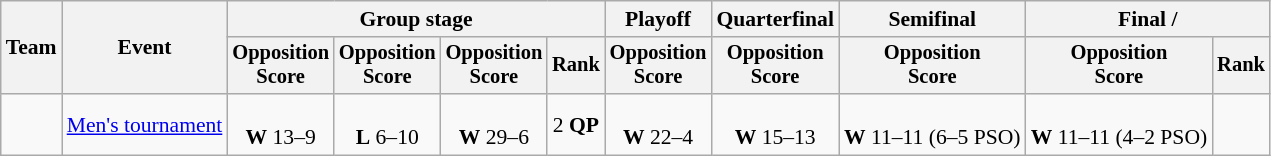<table class="wikitable" style="text-align:center; font-size:90%;">
<tr>
<th rowspan=2>Team</th>
<th rowspan=2>Event</th>
<th colspan=4>Group stage</th>
<th>Playoff</th>
<th>Quarterfinal</th>
<th>Semifinal</th>
<th colspan=2>Final / </th>
</tr>
<tr style=font-size:95%>
<th>Opposition<br>Score</th>
<th>Opposition<br>Score</th>
<th>Opposition<br>Score</th>
<th>Rank</th>
<th>Opposition<br>Score</th>
<th>Opposition<br>Score</th>
<th>Opposition<br>Score</th>
<th>Opposition<br>Score</th>
<th>Rank</th>
</tr>
<tr>
<td align=left><strong></strong></td>
<td align=left><a href='#'>Men's tournament</a></td>
<td><br><strong>W</strong> 13–9</td>
<td><br><strong>L</strong> 6–10</td>
<td><br><strong>W</strong> 29–6</td>
<td>2 <strong>QP</strong></td>
<td><br><strong>W</strong> 22–4</td>
<td><br><strong>W</strong> 15–13</td>
<td><br><strong>W</strong> 11–11 (6–5 PSO)</td>
<td><br><strong>W</strong> 11–11 (4–2 PSO)</td>
<td></td>
</tr>
</table>
